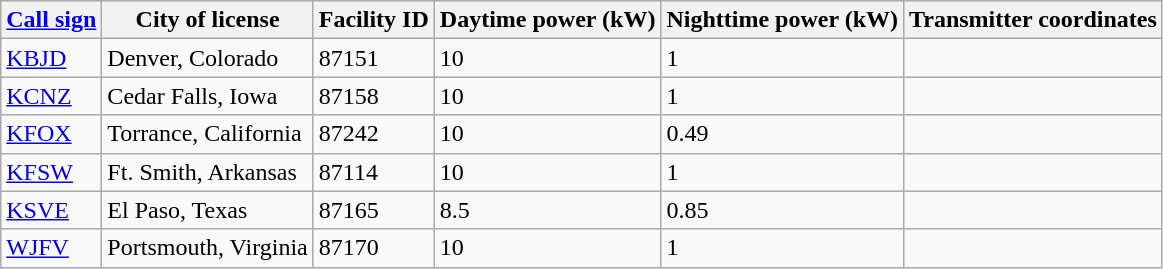<table class="wikitable sortable">
<tr>
<th><a href='#'>Call sign</a></th>
<th>City of license</th>
<th>Facility ID</th>
<th>Daytime power (kW)</th>
<th>Nighttime power (kW)</th>
<th>Transmitter coordinates</th>
</tr>
<tr>
<td><a href='#'>KBJD</a></td>
<td>Denver, Colorado</td>
<td>87151</td>
<td>10</td>
<td>1</td>
<td></td>
</tr>
<tr>
<td><a href='#'>KCNZ</a></td>
<td>Cedar Falls, Iowa</td>
<td>87158</td>
<td>10</td>
<td>1</td>
<td></td>
</tr>
<tr>
<td><a href='#'>KFOX</a></td>
<td>Torrance, California</td>
<td>87242</td>
<td>10</td>
<td>0.49</td>
<td></td>
</tr>
<tr>
<td><a href='#'>KFSW</a></td>
<td>Ft. Smith, Arkansas</td>
<td>87114</td>
<td>10</td>
<td>1</td>
<td></td>
</tr>
<tr>
<td><a href='#'>KSVE</a></td>
<td>El Paso, Texas</td>
<td>87165</td>
<td>8.5</td>
<td>0.85</td>
<td></td>
</tr>
<tr>
<td><a href='#'>WJFV</a></td>
<td>Portsmouth, Virginia</td>
<td>87170</td>
<td>10</td>
<td>1</td>
<td></td>
</tr>
</table>
